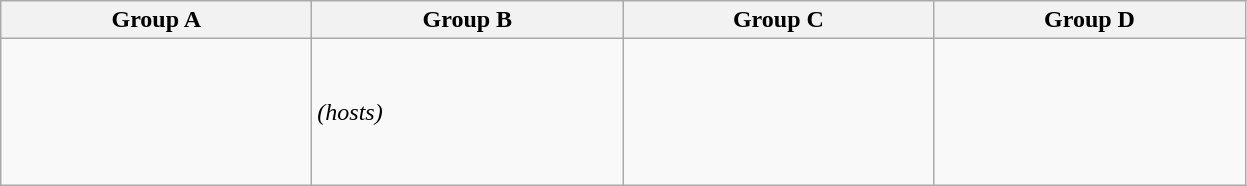<table class="wikitable">
<tr>
<th width=200px>Group A</th>
<th width=200px>Group B</th>
<th width=200px>Group C</th>
<th width=200px>Group D</th>
</tr>
<tr>
<td><br> <br>
 <br>
 <br>
</td>
<td><br> <br>
 <em>(hosts)</em> <br>
 <br>
 <br></td>
<td><br> <br>
 <br>
 <br>
</td>
<td><br> <br>
 <br>
</td>
</tr>
</table>
